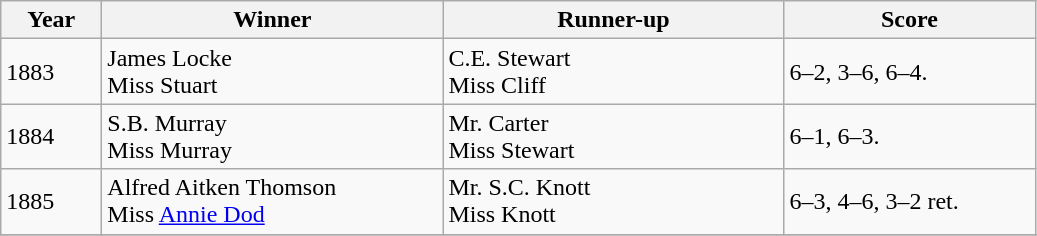<table class="wikitable">
<tr>
<th style="width:60px;">Year</th>
<th style="width:220px;">Winner</th>
<th style="width:220px;">Runner-up</th>
<th style="width:160px;">Score</th>
</tr>
<tr>
<td>1883</td>
<td> James Locke<br>  Miss Stuart</td>
<td>  C.E. Stewart<br> Miss Cliff</td>
<td>6–2, 3–6, 6–4.</td>
</tr>
<tr>
<td>1884</td>
<td> S.B. Murray<br> Miss Murray</td>
<td> Mr. Carter<br> Miss Stewart</td>
<td>6–1, 6–3.</td>
</tr>
<tr>
<td>1885</td>
<td> Alfred Aitken Thomson<br> Miss <a href='#'>Annie Dod</a></td>
<td> Mr. S.C. Knott<br> Miss Knott</td>
<td>6–3, 4–6, 3–2 ret.</td>
</tr>
<tr>
</tr>
</table>
